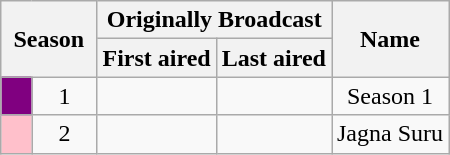<table class="wikitable" style="text-align:center">
<tr>
<th style="padding: 0 8px" colspan="2" rowspan="2">Season</th>
<th colspan="2">Originally Broadcast</th>
<th style="padding: 0 8px" rowspan="2">Name</th>
</tr>
<tr>
<th style="padding: 1 8px">First aired</th>
<th style="padding: 1 8px">Last aired</th>
</tr>
<tr>
<td style="background:Purple"></td>
<td align="center">1</td>
<td align="center"></td>
<td align="center"></td>
<td align="center">Season 1</td>
</tr>
<tr>
<td style="background:Pink"></td>
<td align="center">2</td>
<td align="center"></td>
<td align="center"></td>
<td align="center">Jagna Suru</td>
</tr>
</table>
